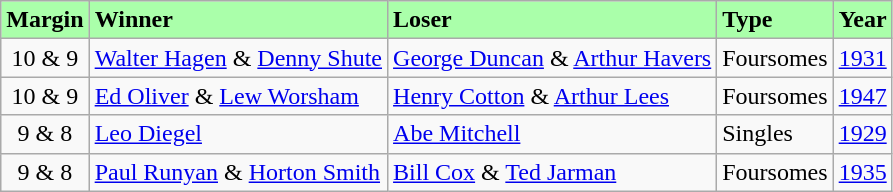<table class="wikitable">
<tr style="background:#aaffaa;" style="text-align:center">
<td><strong>Margin</strong></td>
<td><strong>Winner</strong></td>
<td><strong>Loser</strong></td>
<td><strong>Type</strong></td>
<td><strong>Year</strong></td>
</tr>
<tr>
<td align=center>10 & 9</td>
<td><a href='#'>Walter Hagen</a> & <a href='#'>Denny Shute</a></td>
<td><a href='#'>George Duncan</a> & <a href='#'>Arthur Havers</a></td>
<td>Foursomes</td>
<td><a href='#'>1931</a></td>
</tr>
<tr>
<td align=center>10 & 9</td>
<td><a href='#'>Ed Oliver</a> & <a href='#'>Lew Worsham</a></td>
<td><a href='#'>Henry Cotton</a> & <a href='#'>Arthur Lees</a></td>
<td>Foursomes</td>
<td><a href='#'>1947</a></td>
</tr>
<tr>
<td align=center>9 & 8</td>
<td><a href='#'>Leo Diegel</a></td>
<td><a href='#'>Abe Mitchell</a></td>
<td>Singles</td>
<td><a href='#'>1929</a></td>
</tr>
<tr>
<td align=center>9 & 8</td>
<td><a href='#'>Paul Runyan</a> & <a href='#'>Horton Smith</a></td>
<td><a href='#'>Bill Cox</a> & <a href='#'>Ted Jarman</a></td>
<td>Foursomes</td>
<td><a href='#'>1935</a></td>
</tr>
</table>
